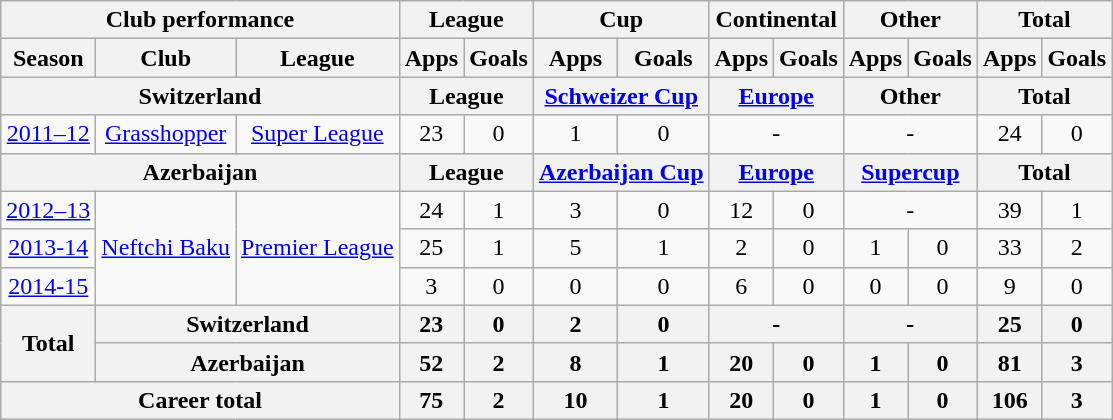<table class="wikitable" style="text-align:center">
<tr>
<th colspan=3>Club performance</th>
<th colspan=2>League</th>
<th colspan=2>Cup</th>
<th colspan=2>Continental</th>
<th colspan=2>Other</th>
<th colspan=2>Total</th>
</tr>
<tr>
<th>Season</th>
<th>Club</th>
<th>League</th>
<th>Apps</th>
<th>Goals</th>
<th>Apps</th>
<th>Goals</th>
<th>Apps</th>
<th>Goals</th>
<th>Apps</th>
<th>Goals</th>
<th>Apps</th>
<th>Goals</th>
</tr>
<tr>
<th colspan=3>Switzerland</th>
<th colspan=2>League</th>
<th colspan=2><a href='#'>Schweizer Cup</a></th>
<th colspan=2><a href='#'>Europe</a></th>
<th colspan=2>Other</th>
<th colspan=2>Total</th>
</tr>
<tr>
<td><a href='#'>2011–12</a></td>
<td rowspan="1"><a href='#'>Grasshopper</a></td>
<td rowspan="1"><a href='#'>Super League</a></td>
<td>23</td>
<td>0</td>
<td>1</td>
<td>0</td>
<td colspan="2">-</td>
<td colspan="2">-</td>
<td>24</td>
<td>0</td>
</tr>
<tr>
<th colspan=3>Azerbaijan</th>
<th colspan=2>League</th>
<th colspan=2><a href='#'>Azerbaijan Cup</a></th>
<th colspan=2><a href='#'>Europe</a></th>
<th colspan=2><a href='#'>Supercup</a></th>
<th colspan=2>Total</th>
</tr>
<tr>
<td><a href='#'>2012–13</a></td>
<td rowspan="3"><a href='#'>Neftchi Baku</a></td>
<td rowspan="3"><a href='#'>Premier League</a></td>
<td>24</td>
<td>1</td>
<td>3</td>
<td>0</td>
<td>12</td>
<td>0</td>
<td colspan="2">-</td>
<td>39</td>
<td>1</td>
</tr>
<tr>
<td><a href='#'>2013-14</a></td>
<td>25</td>
<td>1</td>
<td>5</td>
<td>1</td>
<td>2</td>
<td>0</td>
<td>1</td>
<td>0</td>
<td>33</td>
<td>2</td>
</tr>
<tr>
<td><a href='#'>2014-15</a></td>
<td>3</td>
<td>0</td>
<td>0</td>
<td>0</td>
<td>6</td>
<td>0</td>
<td>0</td>
<td>0</td>
<td>9</td>
<td>0</td>
</tr>
<tr>
<th rowspan=2>Total</th>
<th colspan=2>Switzerland</th>
<th>23</th>
<th>0</th>
<th>2</th>
<th>0</th>
<th colspan="2">-</th>
<th colspan="2">-</th>
<th>25</th>
<th>0</th>
</tr>
<tr>
<th colspan=2>Azerbaijan</th>
<th>52</th>
<th>2</th>
<th>8</th>
<th>1</th>
<th>20</th>
<th>0</th>
<th>1</th>
<th>0</th>
<th>81</th>
<th>3</th>
</tr>
<tr>
<th colspan=3>Career total</th>
<th>75</th>
<th>2</th>
<th>10</th>
<th>1</th>
<th>20</th>
<th>0</th>
<th>1</th>
<th>0</th>
<th>106</th>
<th>3</th>
</tr>
</table>
